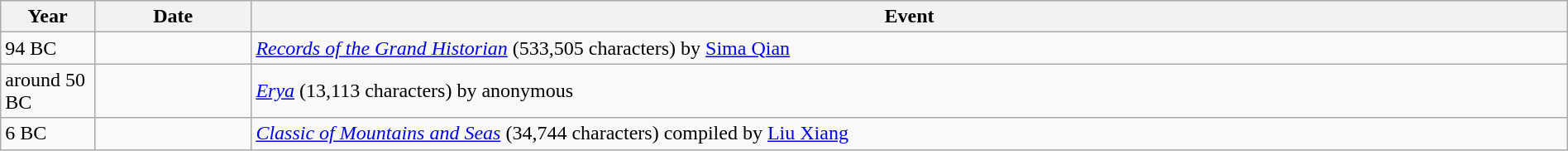<table class="wikitable" style="width:100%;">
<tr>
<th style="width:6%">Year</th>
<th style="width:10%">Date</th>
<th>Event</th>
</tr>
<tr>
<td>94 BC</td>
<td></td>
<td><em><a href='#'>Records of the Grand Historian</a></em> (533,505 characters) by <a href='#'>Sima Qian</a></td>
</tr>
<tr>
<td>around 50 BC</td>
<td></td>
<td><em><a href='#'>Erya</a></em> (13,113 characters) by anonymous</td>
</tr>
<tr>
<td>6 BC</td>
<td></td>
<td><em><a href='#'>Classic of Mountains and Seas</a></em> (34,744 characters) compiled by <a href='#'>Liu Xiang</a></td>
</tr>
</table>
